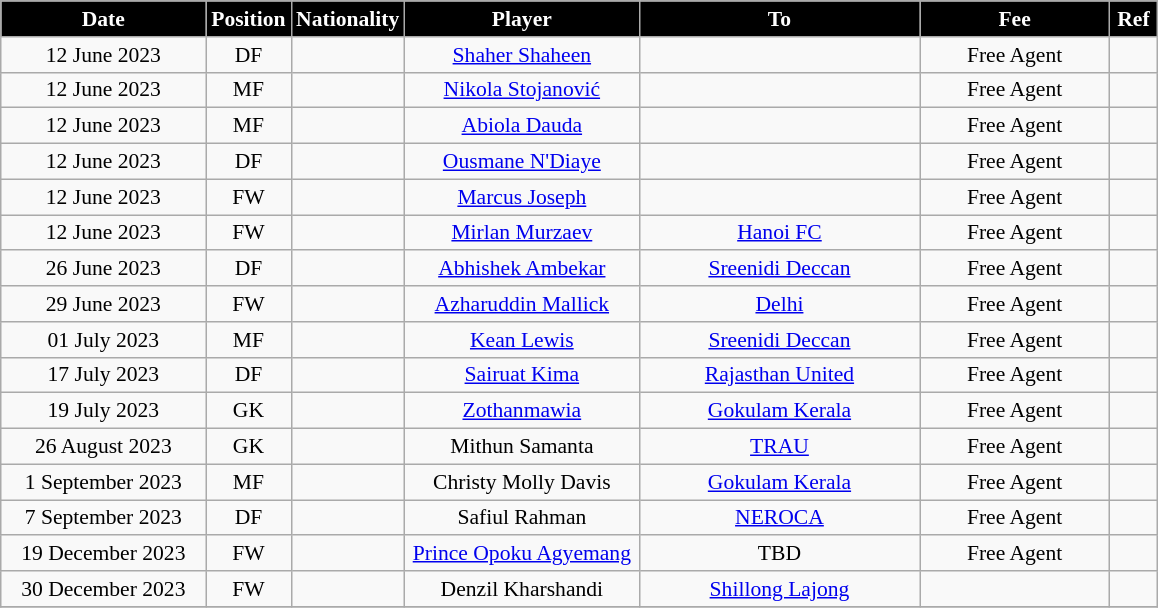<table class="wikitable" style="text-align:center;font-size:90%">
<tr>
<th style="background:black;color:#FFFFFF;width:130px">Date</th>
<th style="background:black;color:#FFFFFF;width:50px">Position</th>
<th style="background:black;color:#FFFFFF;width:50px">Nationality</th>
<th style="background:black;color:#FFFFFF;width:150px">Player</th>
<th style="background:black;color:#FFFFFF;width:180px">To</th>
<th style="background:black;color:#FFFFFF;width:120px">Fee</th>
<th style="background:black;color:#FFFFFF;width:25px">Ref</th>
</tr>
<tr>
<td>12 June 2023</td>
<td>DF</td>
<td></td>
<td><a href='#'>Shaher Shaheen</a></td>
<td></td>
<td>Free Agent</td>
<td></td>
</tr>
<tr>
<td>12 June 2023</td>
<td>MF</td>
<td></td>
<td><a href='#'>Nikola Stojanović</a></td>
<td></td>
<td>Free Agent</td>
<td></td>
</tr>
<tr>
<td>12 June 2023</td>
<td>MF</td>
<td></td>
<td><a href='#'>Abiola Dauda</a></td>
<td></td>
<td>Free Agent</td>
<td></td>
</tr>
<tr>
<td>12 June 2023</td>
<td>DF</td>
<td></td>
<td><a href='#'>Ousmane N'Diaye</a></td>
<td></td>
<td>Free Agent</td>
<td></td>
</tr>
<tr>
<td>12 June 2023</td>
<td>FW</td>
<td></td>
<td><a href='#'>Marcus Joseph</a></td>
<td></td>
<td>Free Agent</td>
<td></td>
</tr>
<tr>
<td>12 June 2023</td>
<td>FW</td>
<td></td>
<td><a href='#'>Mirlan Murzaev</a></td>
<td> <a href='#'>Hanoi FC</a></td>
<td>Free Agent</td>
<td></td>
</tr>
<tr>
<td>26 June 2023</td>
<td>DF</td>
<td></td>
<td><a href='#'>Abhishek Ambekar</a></td>
<td> <a href='#'>Sreenidi Deccan</a></td>
<td>Free Agent</td>
<td></td>
</tr>
<tr>
<td>29 June 2023</td>
<td>FW</td>
<td></td>
<td><a href='#'>Azharuddin Mallick</a></td>
<td> <a href='#'>Delhi</a></td>
<td>Free Agent</td>
<td></td>
</tr>
<tr>
<td>01 July 2023</td>
<td>MF</td>
<td></td>
<td><a href='#'>Kean Lewis</a></td>
<td> <a href='#'>Sreenidi Deccan</a></td>
<td>Free Agent</td>
<td></td>
</tr>
<tr>
<td>17 July 2023</td>
<td>DF</td>
<td></td>
<td><a href='#'>Sairuat Kima</a></td>
<td> <a href='#'>Rajasthan United</a></td>
<td>Free Agent</td>
<td></td>
</tr>
<tr>
<td>19 July 2023</td>
<td>GK</td>
<td></td>
<td><a href='#'>Zothanmawia</a></td>
<td> <a href='#'>Gokulam Kerala</a></td>
<td>Free Agent</td>
<td></td>
</tr>
<tr>
<td>26 August 2023</td>
<td>GK</td>
<td></td>
<td>Mithun Samanta</td>
<td> <a href='#'>TRAU</a></td>
<td>Free Agent</td>
<td></td>
</tr>
<tr>
<td>1 September 2023</td>
<td>MF</td>
<td></td>
<td>Christy Molly Davis</td>
<td> <a href='#'>Gokulam Kerala</a></td>
<td>Free Agent</td>
<td></td>
</tr>
<tr>
<td>7 September 2023</td>
<td>DF</td>
<td></td>
<td>Safiul Rahman</td>
<td> <a href='#'>NEROCA</a></td>
<td>Free Agent</td>
<td></td>
</tr>
<tr>
<td>19 December 2023</td>
<td>FW</td>
<td></td>
<td><a href='#'>Prince Opoku Agyemang</a></td>
<td>TBD</td>
<td>Free Agent</td>
<td></td>
</tr>
<tr>
<td>30 December 2023</td>
<td>FW</td>
<td></td>
<td>Denzil Kharshandi</td>
<td> <a href='#'>Shillong Lajong</a></td>
<td></td>
<td></td>
</tr>
<tr>
</tr>
</table>
